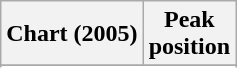<table class="wikitable sortable">
<tr>
<th>Chart (2005)</th>
<th>Peak<br>position</th>
</tr>
<tr>
</tr>
<tr>
</tr>
<tr>
</tr>
</table>
